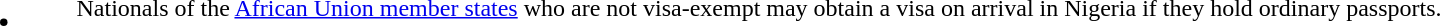<table>
<tr>
<td class=nowrap style="padding:0 2em 0 0"><br><ul><li></li></ul></td>
<td>Nationals of the <a href='#'>African Union member states</a> who are not visa-exempt may obtain a visa on arrival in Nigeria if they hold ordinary passports.</td>
</tr>
</table>
